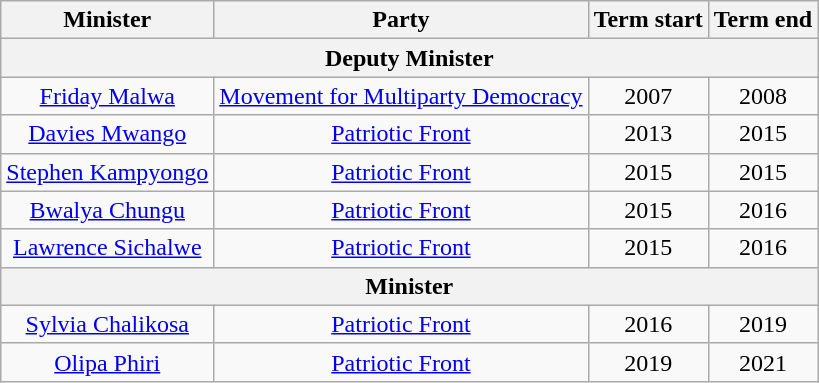<table class=wikitable style=text-align:center>
<tr>
<th>Minister</th>
<th>Party</th>
<th>Term start</th>
<th>Term end</th>
</tr>
<tr>
<th colspan=4>Deputy Minister</th>
</tr>
<tr>
<td><a href='#'>Friday Malwa</a></td>
<td><a href='#'>Movement for Multiparty Democracy</a></td>
<td>2007</td>
<td>2008</td>
</tr>
<tr>
<td><a href='#'>Davies Mwango</a></td>
<td><a href='#'>Patriotic Front</a></td>
<td>2013</td>
<td>2015</td>
</tr>
<tr>
<td><a href='#'>Stephen Kampyongo</a></td>
<td><a href='#'>Patriotic Front</a></td>
<td>2015</td>
<td>2015</td>
</tr>
<tr>
<td><a href='#'>Bwalya Chungu</a></td>
<td><a href='#'>Patriotic Front</a></td>
<td>2015</td>
<td>2016</td>
</tr>
<tr>
<td><a href='#'>Lawrence Sichalwe</a></td>
<td><a href='#'>Patriotic Front</a></td>
<td>2015</td>
<td>2016</td>
</tr>
<tr>
<th colspan=4>Minister</th>
</tr>
<tr>
<td><a href='#'>Sylvia Chalikosa</a></td>
<td><a href='#'>Patriotic Front</a></td>
<td>2016</td>
<td>2019</td>
</tr>
<tr>
<td><a href='#'>Olipa Phiri</a></td>
<td><a href='#'>Patriotic Front</a></td>
<td>2019</td>
<td>2021</td>
</tr>
</table>
